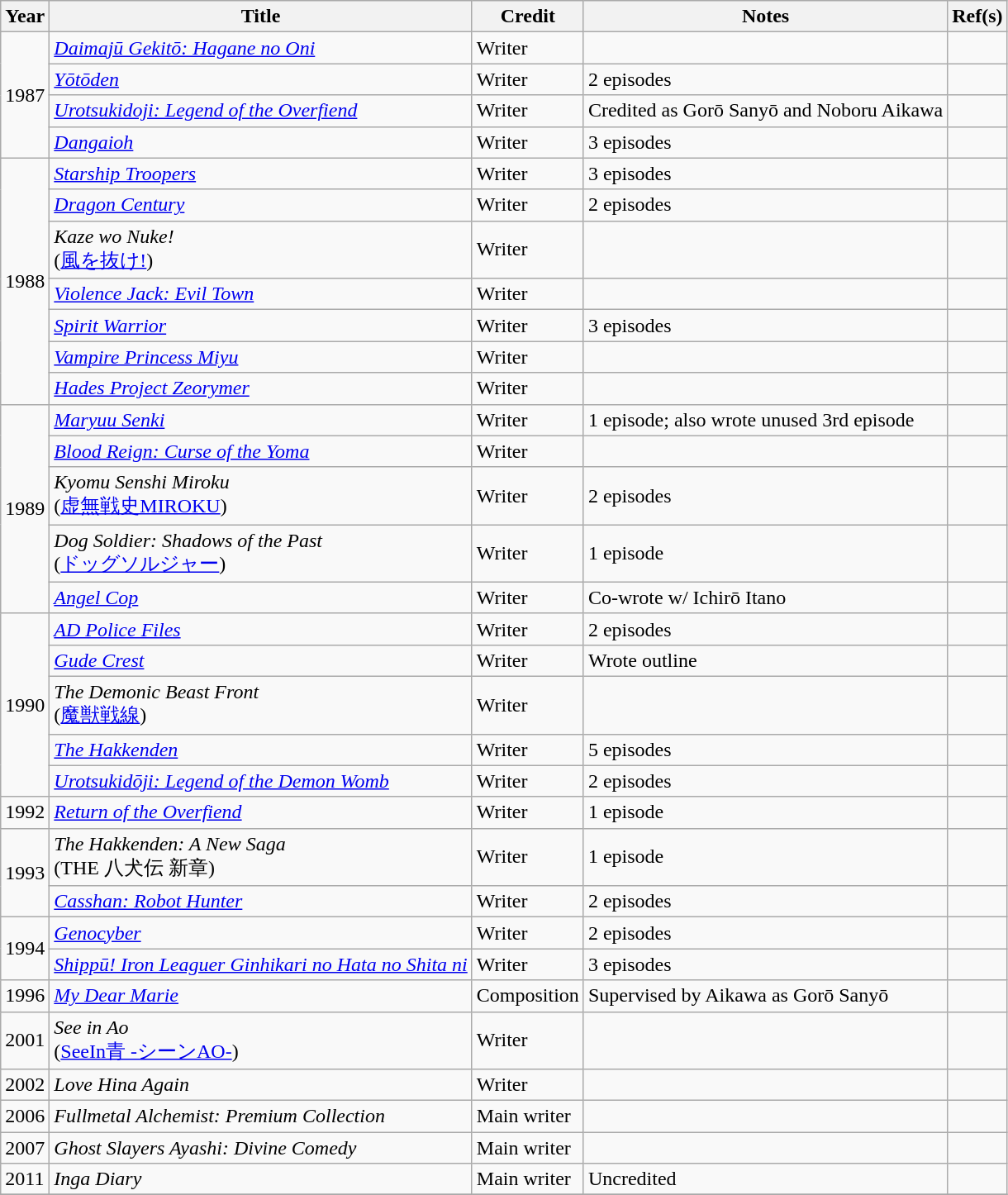<table class="wikitable">
<tr>
<th>Year</th>
<th>Title</th>
<th>Credit</th>
<th>Notes</th>
<th>Ref(s)</th>
</tr>
<tr>
<td rowspan=4>1987</td>
<td><em><a href='#'>Daimajū Gekitō: Hagane no Oni</a></em></td>
<td>Writer</td>
<td></td>
<td></td>
</tr>
<tr>
<td><em><a href='#'>Yōtōden</a></em></td>
<td>Writer</td>
<td>2 episodes</td>
<td></td>
</tr>
<tr>
<td><em><a href='#'>Urotsukidoji: Legend of the Overfiend</a></em></td>
<td>Writer</td>
<td>Credited as Gorō Sanyō and Noboru Aikawa</td>
<td></td>
</tr>
<tr>
<td><em><a href='#'>Dangaioh</a></em></td>
<td>Writer</td>
<td>3 episodes</td>
<td></td>
</tr>
<tr>
<td rowspan=7>1988</td>
<td><em><a href='#'>Starship Troopers</a></em></td>
<td>Writer</td>
<td>3 episodes</td>
<td></td>
</tr>
<tr>
<td><em><a href='#'>Dragon Century</a></em></td>
<td>Writer</td>
<td>2 episodes</td>
<td></td>
</tr>
<tr>
<td><em>Kaze wo Nuke!</em><br>(<a href='#'>風を抜け!</a>)</td>
<td>Writer</td>
<td></td>
<td></td>
</tr>
<tr>
<td><em><a href='#'>Violence Jack: Evil Town</a></em></td>
<td>Writer</td>
<td></td>
<td></td>
</tr>
<tr>
<td><em><a href='#'>Spirit Warrior</a></em></td>
<td>Writer</td>
<td>3 episodes</td>
<td></td>
</tr>
<tr>
<td><em><a href='#'>Vampire Princess Miyu</a></em></td>
<td>Writer</td>
<td></td>
<td></td>
</tr>
<tr>
<td><em><a href='#'>Hades Project Zeorymer</a></em></td>
<td>Writer</td>
<td></td>
<td></td>
</tr>
<tr>
<td rowspan=5>1989</td>
<td><em><a href='#'>Maryuu Senki</a></em></td>
<td>Writer</td>
<td>1 episode; also wrote unused 3rd episode</td>
<td></td>
</tr>
<tr>
<td><em><a href='#'>Blood Reign: Curse of the Yoma</a></em></td>
<td>Writer</td>
<td></td>
<td></td>
</tr>
<tr>
<td><em>Kyomu Senshi Miroku</em><br>(<a href='#'>虚無戦史MIROKU</a>)</td>
<td>Writer</td>
<td>2 episodes</td>
<td></td>
</tr>
<tr>
<td><em>Dog Soldier: Shadows of the Past</em><br>(<a href='#'>ドッグソルジャー</a>)</td>
<td>Writer</td>
<td>1 episode</td>
<td></td>
</tr>
<tr>
<td><em><a href='#'>Angel Cop</a></em></td>
<td>Writer</td>
<td>Co-wrote w/ Ichirō Itano</td>
<td></td>
</tr>
<tr>
<td rowspan=5>1990</td>
<td><em><a href='#'>AD Police Files</a></em></td>
<td>Writer</td>
<td>2 episodes</td>
<td></td>
</tr>
<tr>
<td><em><a href='#'>Gude Crest</a></em></td>
<td>Writer</td>
<td>Wrote outline</td>
<td></td>
</tr>
<tr>
<td><em>The Demonic Beast Front</em><br>(<a href='#'>魔獣戦線</a>)</td>
<td>Writer</td>
<td></td>
<td></td>
</tr>
<tr>
<td><em><a href='#'>The Hakkenden</a></em></td>
<td>Writer</td>
<td>5 episodes</td>
<td></td>
</tr>
<tr>
<td><em><a href='#'>Urotsukidōji: Legend of the Demon Womb</a></em></td>
<td>Writer</td>
<td>2 episodes</td>
<td></td>
</tr>
<tr>
<td>1992</td>
<td><em><a href='#'>Return of the Overfiend</a></em></td>
<td>Writer</td>
<td>1 episode</td>
<td></td>
</tr>
<tr>
<td rowspan=2>1993</td>
<td><em>The Hakkenden: A New Saga</em><br>(THE 八犬伝 新章)</td>
<td>Writer</td>
<td>1 episode</td>
<td></td>
</tr>
<tr>
<td><em><a href='#'>Casshan: Robot Hunter</a></em></td>
<td>Writer</td>
<td>2 episodes</td>
<td></td>
</tr>
<tr>
<td rowspan=2>1994</td>
<td><em><a href='#'>Genocyber</a></em></td>
<td>Writer</td>
<td>2 episodes</td>
<td></td>
</tr>
<tr>
<td><em><a href='#'>Shippū! Iron Leaguer Ginhikari no Hata no Shita ni</a></em></td>
<td>Writer</td>
<td>3 episodes</td>
<td></td>
</tr>
<tr>
<td>1996</td>
<td><em><a href='#'>My Dear Marie</a></em></td>
<td>Composition</td>
<td>Supervised by Aikawa as Gorō Sanyō</td>
<td></td>
</tr>
<tr>
<td>2001</td>
<td><em>See in Ao</em><br>(<a href='#'>SeeIn青 -シーンAO-</a>)</td>
<td>Writer</td>
<td></td>
<td></td>
</tr>
<tr>
<td>2002</td>
<td><em>Love Hina Again</em></td>
<td>Writer</td>
<td></td>
<td></td>
</tr>
<tr>
<td>2006</td>
<td><em>Fullmetal Alchemist: Premium Collection</em></td>
<td>Main writer</td>
<td></td>
<td></td>
</tr>
<tr>
<td>2007</td>
<td><em>Ghost Slayers Ayashi: Divine Comedy</em></td>
<td>Main writer</td>
<td></td>
<td></td>
</tr>
<tr>
<td>2011</td>
<td><em>Inga Diary</em></td>
<td>Main writer</td>
<td>Uncredited</td>
<td></td>
</tr>
<tr>
</tr>
</table>
